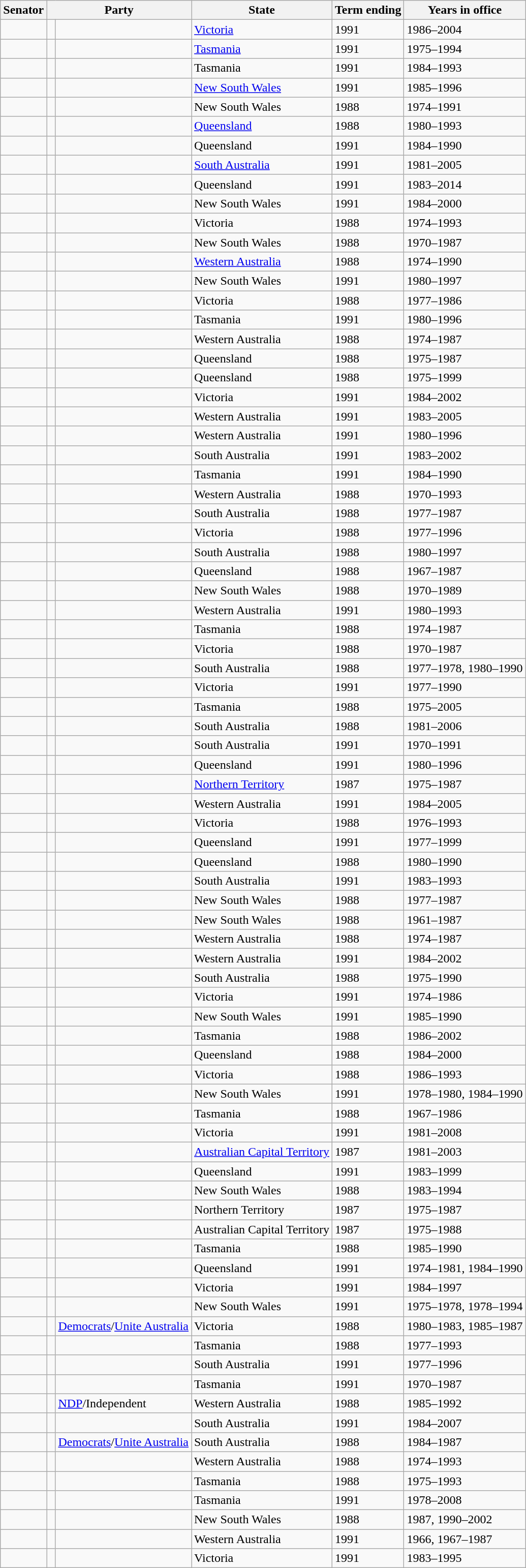<table class="wikitable sortable">
<tr>
<th>Senator</th>
<th colspan=2>Party</th>
<th>State</th>
<th>Term ending</th>
<th>Years in office</th>
</tr>
<tr>
<td> </td>
<td> </td>
<td></td>
<td><a href='#'>Victoria</a></td>
<td>1991</td>
<td>1986–2004</td>
</tr>
<tr>
<td></td>
<td> </td>
<td></td>
<td><a href='#'>Tasmania</a></td>
<td>1991</td>
<td>1975–1994</td>
</tr>
<tr>
<td></td>
<td> </td>
<td></td>
<td>Tasmania</td>
<td>1991 </td>
<td>1984–1993</td>
</tr>
<tr>
<td></td>
<td> </td>
<td></td>
<td><a href='#'>New South Wales</a></td>
<td>1991</td>
<td>1985–1996</td>
</tr>
<tr>
<td></td>
<td> </td>
<td></td>
<td>New South Wales</td>
<td>1988</td>
<td>1974–1991</td>
</tr>
<tr>
<td></td>
<td> </td>
<td></td>
<td><a href='#'>Queensland</a></td>
<td>1988</td>
<td>1980–1993</td>
</tr>
<tr>
<td></td>
<td> </td>
<td></td>
<td>Queensland</td>
<td>1991 </td>
<td>1984–1990</td>
</tr>
<tr>
<td></td>
<td> </td>
<td></td>
<td><a href='#'>South Australia</a></td>
<td>1991</td>
<td>1981–2005</td>
</tr>
<tr>
<td></td>
<td> </td>
<td></td>
<td>Queensland</td>
<td>1991</td>
<td>1983–2014</td>
</tr>
<tr>
<td></td>
<td> </td>
<td></td>
<td>New South Wales</td>
<td>1991 </td>
<td>1984–2000</td>
</tr>
<tr>
<td></td>
<td> </td>
<td></td>
<td>Victoria</td>
<td>1988</td>
<td>1974–1993</td>
</tr>
<tr>
<td></td>
<td> </td>
<td></td>
<td>New South Wales</td>
<td>1988</td>
<td>1970–1987</td>
</tr>
<tr>
<td></td>
<td> </td>
<td></td>
<td><a href='#'>Western Australia</a></td>
<td>1988</td>
<td>1974–1990</td>
</tr>
<tr>
<td></td>
<td> </td>
<td></td>
<td>New South Wales</td>
<td>1991</td>
<td>1980–1997</td>
</tr>
<tr>
<td> </td>
<td> </td>
<td></td>
<td>Victoria</td>
<td>1988</td>
<td>1977–1986</td>
</tr>
<tr>
<td></td>
<td> </td>
<td></td>
<td>Tasmania</td>
<td>1991</td>
<td>1980–1996</td>
</tr>
<tr>
<td></td>
<td> </td>
<td></td>
<td>Western Australia</td>
<td>1988</td>
<td>1974–1987</td>
</tr>
<tr>
<td></td>
<td> </td>
<td></td>
<td>Queensland</td>
<td>1988</td>
<td>1975–1987</td>
</tr>
<tr>
<td></td>
<td> </td>
<td></td>
<td>Queensland</td>
<td>1988</td>
<td>1975–1999</td>
</tr>
<tr>
<td></td>
<td> </td>
<td></td>
<td>Victoria</td>
<td>1991 </td>
<td>1984–2002</td>
</tr>
<tr>
<td></td>
<td> </td>
<td></td>
<td>Western Australia</td>
<td>1991</td>
<td>1983–2005</td>
</tr>
<tr>
<td></td>
<td> </td>
<td></td>
<td>Western Australia</td>
<td>1991</td>
<td>1980–1996</td>
</tr>
<tr>
<td></td>
<td> </td>
<td></td>
<td>South Australia</td>
<td>1991</td>
<td>1983–2002</td>
</tr>
<tr>
<td></td>
<td> </td>
<td></td>
<td>Tasmania</td>
<td>1991 </td>
<td>1984–1990</td>
</tr>
<tr>
<td></td>
<td> </td>
<td></td>
<td>Western Australia</td>
<td>1988</td>
<td>1970–1993</td>
</tr>
<tr>
<td></td>
<td> </td>
<td></td>
<td>South Australia</td>
<td>1988</td>
<td>1977–1987</td>
</tr>
<tr>
<td></td>
<td> </td>
<td></td>
<td>Victoria</td>
<td>1988</td>
<td>1977–1996</td>
</tr>
<tr>
<td></td>
<td> </td>
<td></td>
<td>South Australia</td>
<td>1988</td>
<td>1980–1997</td>
</tr>
<tr>
<td></td>
<td> </td>
<td></td>
<td>Queensland</td>
<td>1988</td>
<td>1967–1987</td>
</tr>
<tr>
<td></td>
<td> </td>
<td></td>
<td>New South Wales</td>
<td>1988</td>
<td>1970–1989</td>
</tr>
<tr>
<td></td>
<td> </td>
<td></td>
<td>Western Australia</td>
<td>1991</td>
<td>1980–1993</td>
</tr>
<tr>
<td> </td>
<td> </td>
<td></td>
<td>Tasmania</td>
<td>1988</td>
<td>1974–1987</td>
</tr>
<tr>
<td></td>
<td> </td>
<td></td>
<td>Victoria</td>
<td>1988</td>
<td>1970–1987</td>
</tr>
<tr>
<td></td>
<td> </td>
<td></td>
<td>South Australia</td>
<td>1988</td>
<td>1977–1978, 1980–1990</td>
</tr>
<tr>
<td></td>
<td> </td>
<td></td>
<td>Victoria</td>
<td>1991</td>
<td>1977–1990</td>
</tr>
<tr>
<td></td>
<td> </td>
<td></td>
<td>Tasmania</td>
<td>1988</td>
<td>1975–2005</td>
</tr>
<tr>
<td></td>
<td> </td>
<td></td>
<td>South Australia</td>
<td>1988</td>
<td>1981–2006</td>
</tr>
<tr>
<td></td>
<td> </td>
<td></td>
<td>South Australia</td>
<td>1991</td>
<td>1970–1991</td>
</tr>
<tr>
<td></td>
<td> </td>
<td></td>
<td>Queensland</td>
<td>1991</td>
<td>1980–1996</td>
</tr>
<tr>
<td></td>
<td> </td>
<td></td>
<td><a href='#'>Northern Territory</a></td>
<td>1987 </td>
<td>1975–1987</td>
</tr>
<tr>
<td></td>
<td> </td>
<td></td>
<td>Western Australia</td>
<td>1991 </td>
<td>1984–2005</td>
</tr>
<tr>
<td></td>
<td> </td>
<td></td>
<td>Victoria</td>
<td>1988</td>
<td>1976–1993</td>
</tr>
<tr>
<td></td>
<td> </td>
<td></td>
<td>Queensland</td>
<td>1991</td>
<td>1977–1999</td>
</tr>
<tr>
<td></td>
<td> </td>
<td></td>
<td>Queensland</td>
<td>1988 </td>
<td>1980–1990</td>
</tr>
<tr>
<td></td>
<td> </td>
<td></td>
<td>South Australia</td>
<td>1991</td>
<td>1983–1993</td>
</tr>
<tr>
<td></td>
<td> </td>
<td></td>
<td>New South Wales</td>
<td>1988 </td>
<td>1977–1987</td>
</tr>
<tr>
<td> </td>
<td> </td>
<td></td>
<td>New South Wales</td>
<td>1988</td>
<td>1961–1987</td>
</tr>
<tr>
<td></td>
<td> </td>
<td></td>
<td>Western Australia</td>
<td>1988</td>
<td>1974–1987</td>
</tr>
<tr>
<td></td>
<td> </td>
<td></td>
<td>Western Australia</td>
<td>1991 </td>
<td>1984–2002</td>
</tr>
<tr>
<td></td>
<td> </td>
<td></td>
<td>South Australia</td>
<td>1988</td>
<td>1975–1990</td>
</tr>
<tr>
<td> </td>
<td> </td>
<td></td>
<td>Victoria</td>
<td>1991</td>
<td>1974–1986</td>
</tr>
<tr>
<td></td>
<td> </td>
<td></td>
<td>New South Wales</td>
<td>1991</td>
<td>1985–1990</td>
</tr>
<tr>
<td> </td>
<td> </td>
<td></td>
<td>Tasmania</td>
<td>1988</td>
<td>1986–2002</td>
</tr>
<tr>
<td></td>
<td> </td>
<td></td>
<td>Queensland</td>
<td>1988</td>
<td>1984–2000</td>
</tr>
<tr>
<td> </td>
<td> </td>
<td></td>
<td>Victoria</td>
<td>1988</td>
<td>1986–1993</td>
</tr>
<tr>
<td></td>
<td> </td>
<td></td>
<td>New South Wales</td>
<td>1991 </td>
<td>1978–1980, 1984–1990</td>
</tr>
<tr>
<td> </td>
<td> </td>
<td></td>
<td>Tasmania</td>
<td>1988</td>
<td>1967–1986</td>
</tr>
<tr>
<td></td>
<td> </td>
<td></td>
<td>Victoria</td>
<td>1991</td>
<td>1981–2008</td>
</tr>
<tr>
<td></td>
<td> </td>
<td></td>
<td><a href='#'>Australian Capital Territory</a></td>
<td>1987 </td>
<td>1981–2003</td>
</tr>
<tr>
<td></td>
<td> </td>
<td></td>
<td>Queensland</td>
<td>1991</td>
<td>1983–1999</td>
</tr>
<tr>
<td></td>
<td> </td>
<td></td>
<td>New South Wales</td>
<td>1988</td>
<td>1983–1994</td>
</tr>
<tr>
<td></td>
<td> </td>
<td></td>
<td>Northern Territory</td>
<td>1987 </td>
<td>1975–1987</td>
</tr>
<tr>
<td></td>
<td> </td>
<td></td>
<td>Australian Capital Territory</td>
<td>1987 </td>
<td>1975–1988</td>
</tr>
<tr>
<td></td>
<td> </td>
<td></td>
<td>Tasmania</td>
<td>1988 </td>
<td>1985–1990</td>
</tr>
<tr>
<td></td>
<td> </td>
<td></td>
<td>Queensland</td>
<td>1991 </td>
<td>1974–1981, 1984–1990</td>
</tr>
<tr>
<td></td>
<td> </td>
<td></td>
<td>Victoria</td>
<td>1991 </td>
<td>1984–1997</td>
</tr>
<tr>
<td></td>
<td> </td>
<td></td>
<td>New South Wales</td>
<td>1991</td>
<td>1975–1978, 1978–1994</td>
</tr>
<tr>
<td></td>
<td> </td>
<td><a href='#'>Democrats</a>/<a href='#'>Unite Australia</a></td>
<td>Victoria</td>
<td>1988 </td>
<td>1980–1983, 1985–1987</td>
</tr>
<tr>
<td></td>
<td> </td>
<td></td>
<td>Tasmania</td>
<td>1988</td>
<td>1977–1993</td>
</tr>
<tr>
<td></td>
<td> </td>
<td></td>
<td>South Australia</td>
<td>1991</td>
<td>1977–1996</td>
</tr>
<tr>
<td></td>
<td> </td>
<td></td>
<td>Tasmania</td>
<td>1991</td>
<td>1970–1987</td>
</tr>
<tr>
<td></td>
<td> </td>
<td><a href='#'>NDP</a>/Independent </td>
<td>Western Australia</td>
<td>1988 </td>
<td>1985–1992</td>
</tr>
<tr>
<td></td>
<td> </td>
<td></td>
<td>South Australia</td>
<td>1991 </td>
<td>1984–2007</td>
</tr>
<tr>
<td></td>
<td> </td>
<td><a href='#'>Democrats</a>/<a href='#'>Unite Australia</a></td>
<td>South Australia</td>
<td>1988 </td>
<td>1984–1987</td>
</tr>
<tr>
<td></td>
<td> </td>
<td></td>
<td>Western Australia</td>
<td>1988</td>
<td>1974–1993</td>
</tr>
<tr>
<td></td>
<td> </td>
<td></td>
<td>Tasmania</td>
<td>1988</td>
<td>1975–1993</td>
</tr>
<tr>
<td></td>
<td> </td>
<td></td>
<td>Tasmania</td>
<td>1991</td>
<td>1978–2008</td>
</tr>
<tr>
<td> </td>
<td> </td>
<td></td>
<td>New South Wales</td>
<td>1988</td>
<td>1987, 1990–2002</td>
</tr>
<tr>
<td></td>
<td> </td>
<td></td>
<td>Western Australia</td>
<td>1991</td>
<td>1966, 1967–1987</td>
</tr>
<tr>
<td></td>
<td> </td>
<td></td>
<td>Victoria</td>
<td>1991</td>
<td>1983–1995</td>
</tr>
</table>
